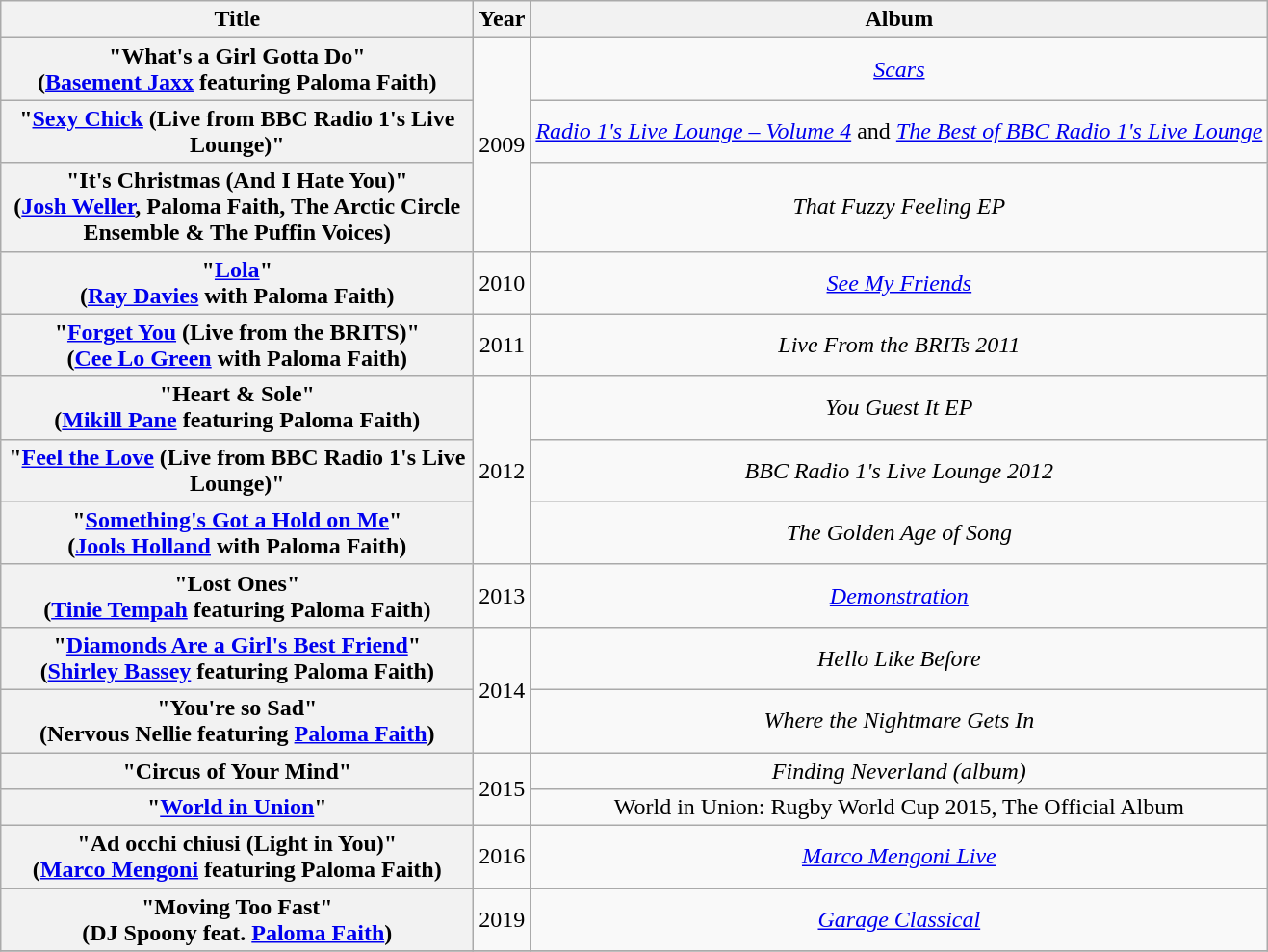<table class="wikitable plainrowheaders" style="text-align:center;">
<tr>
<th scope="col" style="width:20em;">Title</th>
<th scope="col" style="width:1em;">Year</th>
<th scope="col">Album</th>
</tr>
<tr>
<th scope="row">"What's a Girl Gotta Do"<br><span>(<a href='#'>Basement Jaxx</a> featuring Paloma Faith)</span></th>
<td rowspan="3">2009</td>
<td><em><a href='#'>Scars</a></em></td>
</tr>
<tr>
<th scope="row">"<a href='#'>Sexy Chick</a> (Live from BBC Radio 1's Live Lounge)"</th>
<td><em><a href='#'>Radio 1's Live Lounge – Volume 4</a></em> and <em><a href='#'>The Best of BBC Radio 1's Live Lounge</a></em></td>
</tr>
<tr>
<th scope="row">"It's Christmas (And I Hate You)"<br><span>(<a href='#'>Josh Weller</a>, Paloma Faith, The Arctic Circle Ensemble & The Puffin Voices)</span></th>
<td><em>That Fuzzy Feeling EP</em></td>
</tr>
<tr>
<th scope="row">"<a href='#'>Lola</a>"<br><span>(<a href='#'>Ray Davies</a> with Paloma Faith)</span></th>
<td>2010</td>
<td><em><a href='#'>See My Friends</a></em></td>
</tr>
<tr>
<th scope="row">"<a href='#'>Forget You</a> (Live from the BRITS)"<br><span>(<a href='#'>Cee Lo Green</a> with Paloma Faith)</span></th>
<td>2011</td>
<td><em>Live From the BRITs 2011</em></td>
</tr>
<tr>
<th scope="row">"Heart & Sole"<br><span>(<a href='#'>Mikill Pane</a> featuring Paloma Faith)</span></th>
<td rowspan="3">2012</td>
<td><em>You Guest It EP</em></td>
</tr>
<tr>
<th scope="row">"<a href='#'>Feel the Love</a> (Live from BBC Radio 1's Live Lounge)"</th>
<td><em>BBC Radio 1's Live Lounge 2012</em></td>
</tr>
<tr>
<th scope="row">"<a href='#'>Something's Got a Hold on Me</a>"<br><span>(<a href='#'>Jools Holland</a> with Paloma Faith)</span></th>
<td><em>The Golden Age of Song</em></td>
</tr>
<tr>
<th scope="row">"Lost Ones"<br><span>(<a href='#'>Tinie Tempah</a> featuring Paloma Faith)</span></th>
<td>2013</td>
<td><em><a href='#'>Demonstration</a></em></td>
</tr>
<tr>
<th scope="row">"<a href='#'>Diamonds Are a Girl's Best Friend</a>"<br><span>(<a href='#'>Shirley Bassey</a> featuring Paloma Faith)</span></th>
<td rowspan="2">2014</td>
<td><em>Hello Like Before</em></td>
</tr>
<tr>
<th scope="row">"You're so Sad"<br><span>(Nervous Nellie featuring <a href='#'>Paloma Faith</a>)</span></th>
<td><em>Where the Nightmare Gets In</em></td>
</tr>
<tr>
<th scope="row">"Circus of Your Mind"</th>
<td rowspan="2">2015</td>
<td><em>Finding Neverland (album)</em></td>
</tr>
<tr>
<th scope="row">"<a href='#'>World in Union</a>"</th>
<td>World in Union: Rugby World Cup 2015, The Official Album</td>
</tr>
<tr>
<th scope="row">"Ad occhi chiusi (Light in You)"<br><span>(<a href='#'>Marco Mengoni</a> featuring Paloma Faith)</span></th>
<td>2016</td>
<td><em><a href='#'>Marco Mengoni Live</a></em></td>
</tr>
<tr>
<th scope="row">"Moving Too Fast"<br><span>(DJ Spoony feat. <a href='#'>Paloma Faith</a>)</span></th>
<td>2019</td>
<td><em><a href='#'>Garage Classical</a></em></td>
</tr>
<tr>
</tr>
</table>
